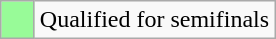<table class="wikitable">
<tr>
<td width=15px bgcolor="#98fb98"></td>
<td>Qualified for semifinals</td>
</tr>
</table>
